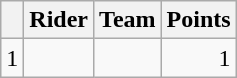<table class="wikitable">
<tr>
<th></th>
<th>Rider</th>
<th>Team</th>
<th>Points</th>
</tr>
<tr>
<td>1</td>
<td></td>
<td></td>
<td align=right>1</td>
</tr>
</table>
